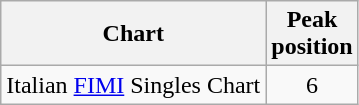<table class="wikitable">
<tr>
<th>Chart</th>
<th>Peak<br>position</th>
</tr>
<tr>
<td>Italian <a href='#'>FIMI</a> Singles Chart</td>
<td style="text-align:center;">6</td>
</tr>
</table>
